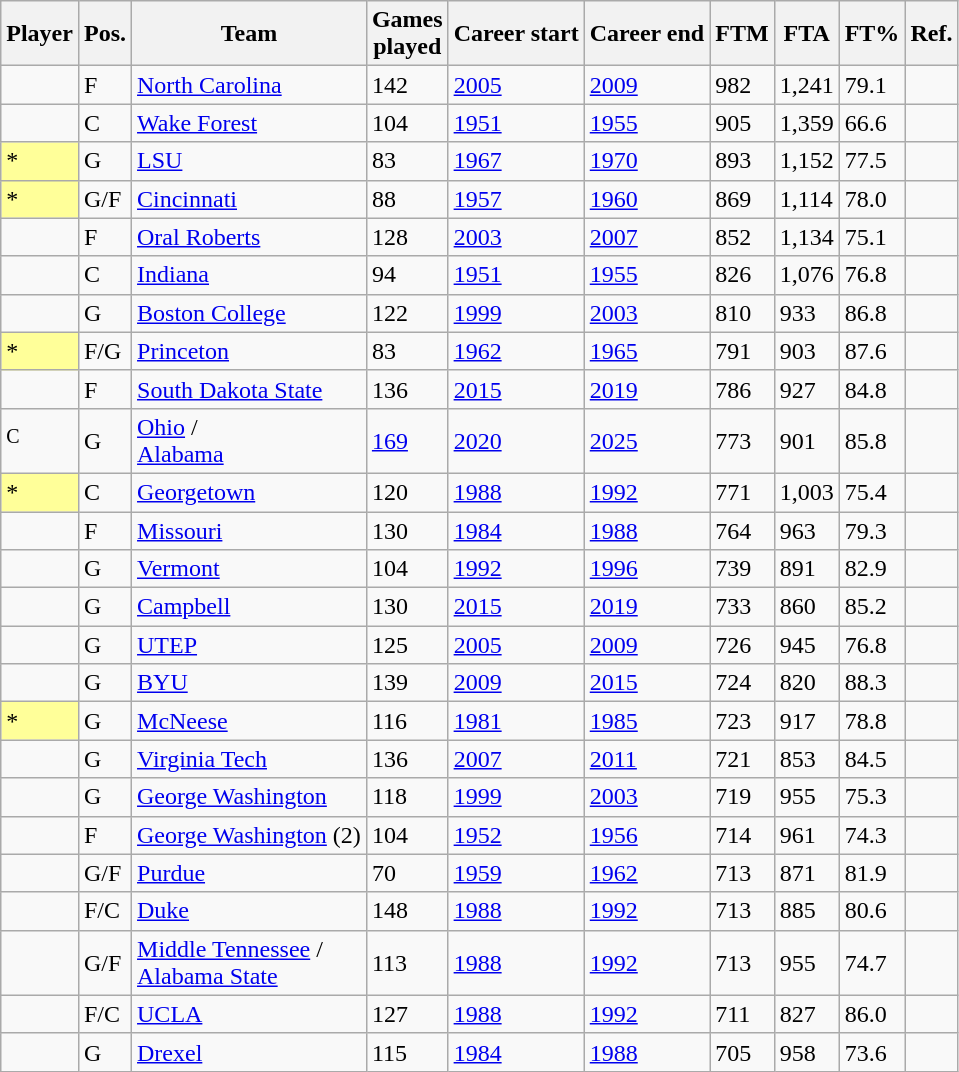<table class="wikitable sortable">
<tr>
<th>Player</th>
<th>Pos.</th>
<th>Team</th>
<th>Games<br>played</th>
<th>Career start</th>
<th>Career end</th>
<th>FTM</th>
<th>FTA</th>
<th>FT%</th>
<th class="unsortable">Ref.</th>
</tr>
<tr>
<td></td>
<td>F</td>
<td><a href='#'>North Carolina</a></td>
<td>142</td>
<td><a href='#'>2005</a></td>
<td><a href='#'>2009</a></td>
<td>982</td>
<td>1,241</td>
<td>79.1</td>
<td align="center"></td>
</tr>
<tr>
<td></td>
<td>C</td>
<td><a href='#'>Wake Forest</a></td>
<td>104</td>
<td><a href='#'>1951</a></td>
<td><a href='#'>1955</a></td>
<td>905</td>
<td>1,359</td>
<td>66.6</td>
<td align="center"></td>
</tr>
<tr>
<td bgcolor=#ff9>*</td>
<td>G</td>
<td><a href='#'>LSU</a></td>
<td>83</td>
<td><a href='#'>1967</a></td>
<td><a href='#'>1970</a></td>
<td>893</td>
<td>1,152</td>
<td>77.5</td>
<td align="center"></td>
</tr>
<tr>
<td bgcolor=#ff9>*</td>
<td>G/F</td>
<td><a href='#'>Cincinnati</a></td>
<td>88</td>
<td><a href='#'>1957</a></td>
<td><a href='#'>1960</a></td>
<td>869</td>
<td>1,114</td>
<td>78.0</td>
<td align="center"></td>
</tr>
<tr>
<td></td>
<td>F</td>
<td><a href='#'>Oral Roberts</a></td>
<td>128</td>
<td><a href='#'>2003</a></td>
<td><a href='#'>2007</a></td>
<td>852</td>
<td>1,134</td>
<td>75.1</td>
<td align="center"></td>
</tr>
<tr>
<td></td>
<td>C</td>
<td><a href='#'>Indiana</a></td>
<td>94</td>
<td><a href='#'>1951</a></td>
<td><a href='#'>1955</a></td>
<td>826</td>
<td>1,076</td>
<td>76.8</td>
<td align="center"></td>
</tr>
<tr>
<td></td>
<td>G</td>
<td><a href='#'>Boston College</a></td>
<td>122</td>
<td><a href='#'>1999</a></td>
<td><a href='#'>2003</a></td>
<td>810</td>
<td>933</td>
<td>86.8</td>
<td align="center"></td>
</tr>
<tr>
<td bgcolor=#ff9>*</td>
<td>F/G</td>
<td><a href='#'>Princeton</a></td>
<td>83</td>
<td><a href='#'>1962</a></td>
<td><a href='#'>1965</a></td>
<td>791</td>
<td>903</td>
<td>87.6</td>
<td align="center"></td>
</tr>
<tr>
<td></td>
<td>F</td>
<td><a href='#'>South Dakota State</a></td>
<td>136</td>
<td><a href='#'>2015</a></td>
<td><a href='#'>2019</a></td>
<td>786</td>
<td>927</td>
<td>84.8</td>
<td align="center"></td>
</tr>
<tr>
<td><sup>C</sup></td>
<td>G</td>
<td><a href='#'>Ohio</a> /<br><a href='#'>Alabama</a></td>
<td><a href='#'>169</a></td>
<td><a href='#'>2020</a></td>
<td><a href='#'>2025</a></td>
<td>773</td>
<td>901</td>
<td>85.8</td>
<td align="center"></td>
</tr>
<tr>
<td bgcolor=#ff9>*</td>
<td>C</td>
<td><a href='#'>Georgetown</a></td>
<td>120</td>
<td><a href='#'>1988</a></td>
<td><a href='#'>1992</a></td>
<td>771</td>
<td>1,003</td>
<td>75.4</td>
<td align="center"></td>
</tr>
<tr>
<td></td>
<td>F</td>
<td><a href='#'>Missouri</a></td>
<td>130</td>
<td><a href='#'>1984</a></td>
<td><a href='#'>1988</a></td>
<td>764</td>
<td>963</td>
<td>79.3</td>
<td align="center"></td>
</tr>
<tr>
<td></td>
<td>G</td>
<td><a href='#'>Vermont</a></td>
<td>104</td>
<td><a href='#'>1992</a></td>
<td><a href='#'>1996</a></td>
<td>739</td>
<td>891</td>
<td>82.9</td>
<td align="center"></td>
</tr>
<tr>
<td></td>
<td>G</td>
<td><a href='#'>Campbell</a></td>
<td>130</td>
<td><a href='#'>2015</a></td>
<td><a href='#'>2019</a></td>
<td>733</td>
<td>860</td>
<td>85.2</td>
<td align="center"></td>
</tr>
<tr>
<td></td>
<td>G</td>
<td><a href='#'>UTEP</a></td>
<td>125</td>
<td><a href='#'>2005</a></td>
<td><a href='#'>2009</a></td>
<td>726</td>
<td>945</td>
<td>76.8</td>
<td align="center"></td>
</tr>
<tr>
<td></td>
<td>G</td>
<td><a href='#'>BYU</a></td>
<td>139</td>
<td><a href='#'>2009</a></td>
<td><a href='#'>2015</a></td>
<td>724</td>
<td>820</td>
<td>88.3</td>
<td align="center"></td>
</tr>
<tr>
<td bgcolor=#ff9>*</td>
<td>G</td>
<td><a href='#'>McNeese</a></td>
<td>116</td>
<td><a href='#'>1981</a></td>
<td><a href='#'>1985</a></td>
<td>723</td>
<td>917</td>
<td>78.8</td>
<td align="center"></td>
</tr>
<tr>
<td></td>
<td>G</td>
<td><a href='#'>Virginia Tech</a></td>
<td>136</td>
<td><a href='#'>2007</a></td>
<td><a href='#'>2011</a></td>
<td>721</td>
<td>853</td>
<td>84.5</td>
<td align="center"></td>
</tr>
<tr>
<td></td>
<td>G</td>
<td><a href='#'>George Washington</a></td>
<td>118</td>
<td><a href='#'>1999</a></td>
<td><a href='#'>2003</a></td>
<td>719</td>
<td>955</td>
<td>75.3</td>
<td align="center"></td>
</tr>
<tr>
<td></td>
<td>F</td>
<td><a href='#'>George Washington</a> (2)</td>
<td>104</td>
<td><a href='#'>1952</a></td>
<td><a href='#'>1956</a></td>
<td>714</td>
<td>961</td>
<td>74.3</td>
<td align="center"></td>
</tr>
<tr>
<td></td>
<td>G/F</td>
<td><a href='#'>Purdue</a></td>
<td>70</td>
<td><a href='#'>1959</a></td>
<td><a href='#'>1962</a></td>
<td>713</td>
<td>871</td>
<td>81.9</td>
<td align="center"></td>
</tr>
<tr>
<td></td>
<td>F/C</td>
<td><a href='#'>Duke</a></td>
<td>148</td>
<td><a href='#'>1988</a></td>
<td><a href='#'>1992</a></td>
<td>713</td>
<td>885</td>
<td>80.6</td>
<td align="center"></td>
</tr>
<tr>
<td></td>
<td>G/F</td>
<td><a href='#'>Middle Tennessee</a> /<br><a href='#'>Alabama State</a></td>
<td>113</td>
<td><a href='#'>1988</a></td>
<td><a href='#'>1992</a></td>
<td>713</td>
<td>955</td>
<td>74.7</td>
<td align="center"></td>
</tr>
<tr>
<td></td>
<td>F/C</td>
<td><a href='#'>UCLA</a></td>
<td>127</td>
<td><a href='#'>1988</a></td>
<td><a href='#'>1992</a></td>
<td>711</td>
<td>827</td>
<td>86.0</td>
<td align="center"></td>
</tr>
<tr>
<td></td>
<td>G</td>
<td><a href='#'>Drexel</a></td>
<td>115</td>
<td><a href='#'>1984</a></td>
<td><a href='#'>1988</a></td>
<td>705</td>
<td>958</td>
<td>73.6</td>
<td align="center"></td>
</tr>
</table>
